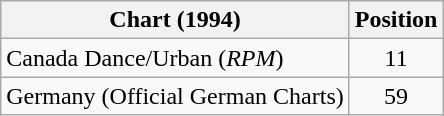<table class="wikitable sortable">
<tr>
<th>Chart (1994)</th>
<th>Position</th>
</tr>
<tr>
<td>Canada Dance/Urban (<em>RPM</em>)</td>
<td align="center">11</td>
</tr>
<tr>
<td>Germany (Official German Charts)</td>
<td align="center">59</td>
</tr>
</table>
